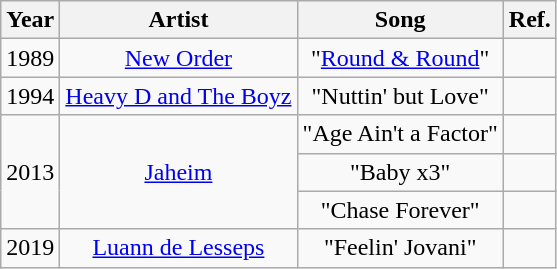<table class="wikitable plainrowheaders" style="text-align:center;">
<tr>
<th>Year</th>
<th>Artist</th>
<th>Song</th>
<th>Ref.</th>
</tr>
<tr>
<td>1989</td>
<td><a href='#'>New Order</a></td>
<td>"<a href='#'>Round & Round</a>"</td>
<td></td>
</tr>
<tr>
<td>1994</td>
<td><a href='#'>Heavy D and The Boyz</a></td>
<td>"Nuttin' but Love"</td>
<td></td>
</tr>
<tr>
<td rowspan="3">2013</td>
<td rowspan="3"><a href='#'>Jaheim</a></td>
<td>"Age Ain't a Factor"</td>
<td></td>
</tr>
<tr>
<td>"Baby x3"</td>
<td></td>
</tr>
<tr>
<td>"Chase Forever"</td>
<td></td>
</tr>
<tr>
<td>2019</td>
<td><a href='#'>Luann de Lesseps</a></td>
<td>"Feelin' Jovani"</td>
<td></td>
</tr>
</table>
